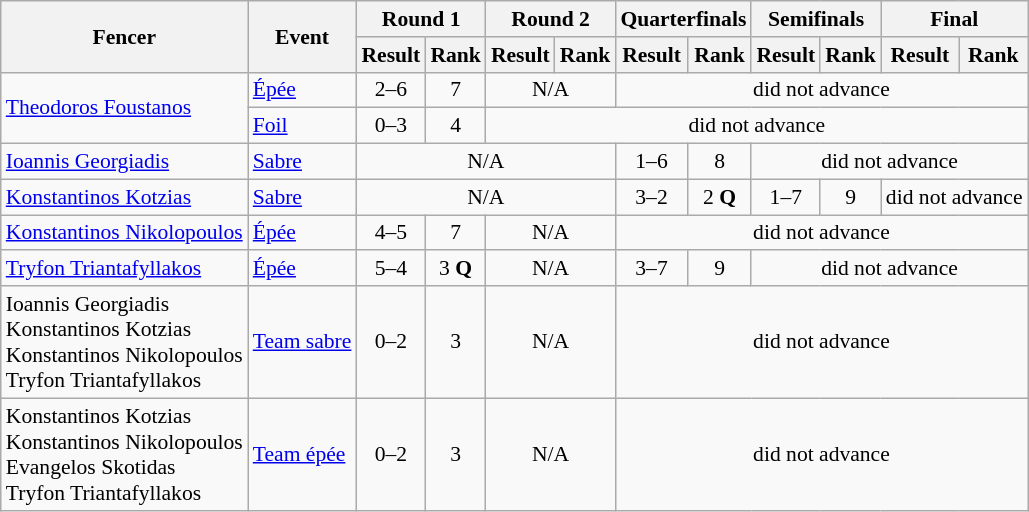<table class=wikitable style="font-size:90%">
<tr>
<th rowspan=2>Fencer</th>
<th rowspan=2>Event</th>
<th colspan=2>Round 1</th>
<th colspan=2>Round 2</th>
<th colspan=2>Quarterfinals</th>
<th colspan=2>Semifinals</th>
<th colspan=2>Final</th>
</tr>
<tr>
<th>Result</th>
<th>Rank</th>
<th>Result</th>
<th>Rank</th>
<th>Result</th>
<th>Rank</th>
<th>Result</th>
<th>Rank</th>
<th>Result</th>
<th>Rank</th>
</tr>
<tr>
<td rowspan=2><a href='#'>Theodoros Foustanos</a></td>
<td><a href='#'>Épée</a></td>
<td align=center>2–6</td>
<td align=center>7</td>
<td align=center colspan=2>N/A</td>
<td align=center colspan=6>did not advance</td>
</tr>
<tr>
<td><a href='#'>Foil</a></td>
<td align=center>0–3</td>
<td align=center>4</td>
<td align=center colspan=8>did not advance</td>
</tr>
<tr>
<td><a href='#'>Ioannis Georgiadis</a></td>
<td><a href='#'>Sabre</a></td>
<td align=center colspan=4>N/A</td>
<td align=center>1–6</td>
<td align=center>8</td>
<td align=center colspan=6>did not advance</td>
</tr>
<tr>
<td><a href='#'>Konstantinos Kotzias</a></td>
<td><a href='#'>Sabre</a></td>
<td align=center colspan=4>N/A</td>
<td align=center>3–2</td>
<td align=center>2 <strong>Q</strong></td>
<td align=center>1–7</td>
<td align=center>9</td>
<td align=center colspan=4>did not advance</td>
</tr>
<tr>
<td><a href='#'>Konstantinos Nikolopoulos</a></td>
<td><a href='#'>Épée</a></td>
<td align=center>4–5</td>
<td align=center>7</td>
<td align=center colspan=2>N/A</td>
<td align=center colspan=6>did not advance</td>
</tr>
<tr>
<td><a href='#'>Tryfon Triantafyllakos</a></td>
<td><a href='#'>Épée</a></td>
<td align=center>5–4</td>
<td align=center>3 <strong>Q</strong></td>
<td align=center colspan=2>N/A</td>
<td align=center>3–7</td>
<td align=center>9</td>
<td align=center colspan=4>did not advance</td>
</tr>
<tr>
<td>Ioannis Georgiadis <br> Konstantinos Kotzias <br> Konstantinos Nikolopoulos <br> Tryfon Triantafyllakos</td>
<td><a href='#'>Team sabre</a></td>
<td align=center>0–2</td>
<td align=center>3</td>
<td align=center colspan=2>N/A</td>
<td align=center colspan=6>did not advance</td>
</tr>
<tr>
<td>Konstantinos Kotzias <br> Konstantinos Nikolopoulos <br> Evangelos Skotidas<br> Tryfon Triantafyllakos</td>
<td><a href='#'>Team épée</a></td>
<td align=center>0–2</td>
<td align=center>3</td>
<td align=center colspan=2>N/A</td>
<td align=center colspan=6>did not advance</td>
</tr>
</table>
